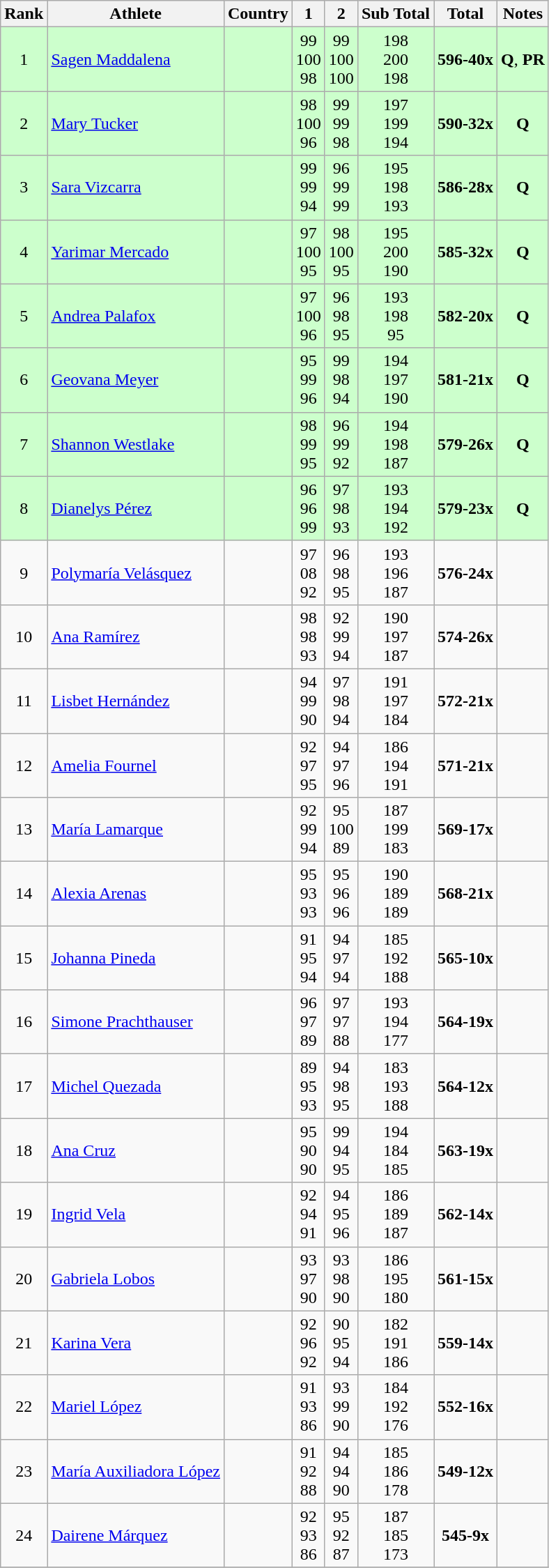<table class="wikitable sortable" style="text-align:center">
<tr>
<th>Rank</th>
<th>Athlete</th>
<th>Country</th>
<th>1</th>
<th>2</th>
<th>Sub Total</th>
<th>Total</th>
<th>Notes</th>
</tr>
<tr bgcolor=#ccffcc>
<td>1</td>
<td align=left><a href='#'>Sagen Maddalena</a></td>
<td align=left></td>
<td>99<br>100<br>98</td>
<td>99<br>100<br>100</td>
<td>198<br>200<br>198</td>
<td><strong>596-40x</strong></td>
<td><strong>Q</strong>, <strong>PR</strong></td>
</tr>
<tr bgcolor=#ccffcc>
<td>2</td>
<td align=left><a href='#'>Mary Tucker</a></td>
<td align=left></td>
<td>98<br>100<br>96</td>
<td>99<br>99<br>98</td>
<td>197<br>199<br>194</td>
<td><strong>590-32x</strong></td>
<td><strong>Q</strong></td>
</tr>
<tr bgcolor=#ccffcc>
<td>3</td>
<td align=left><a href='#'>Sara Vizcarra</a></td>
<td align=left></td>
<td>99<br>99<br>94</td>
<td>96<br>99<br>99</td>
<td>195<br>198<br>193</td>
<td><strong>586-28x</strong></td>
<td><strong>Q</strong></td>
</tr>
<tr bgcolor=#ccffcc>
<td>4</td>
<td align=left><a href='#'>Yarimar Mercado</a></td>
<td align=left></td>
<td>97<br>100<br>95</td>
<td>98<br>100<br>95</td>
<td>195<br>200<br>190</td>
<td><strong>585-32x</strong></td>
<td><strong>Q</strong></td>
</tr>
<tr bgcolor=#ccffcc>
<td>5</td>
<td align=left><a href='#'>Andrea Palafox</a></td>
<td align=left></td>
<td>97<br>100<br>96</td>
<td>96<br>98<br>95</td>
<td>193<br>198<br>95</td>
<td><strong>582-20x</strong></td>
<td><strong>Q</strong></td>
</tr>
<tr bgcolor=#ccffcc>
<td>6</td>
<td align=left><a href='#'>Geovana Meyer</a></td>
<td align=left></td>
<td>95<br>99<br>96</td>
<td>99<br>98<br>94</td>
<td>194<br>197<br>190</td>
<td><strong>581-21x</strong></td>
<td><strong>Q</strong></td>
</tr>
<tr bgcolor=#ccffcc>
<td>7</td>
<td align=left><a href='#'>Shannon Westlake</a></td>
<td align=left></td>
<td>98<br>99<br>95</td>
<td>96<br>99<br>92</td>
<td>194<br>198<br>187</td>
<td><strong>579-26x</strong></td>
<td><strong>Q</strong></td>
</tr>
<tr bgcolor=#ccffcc>
<td>8</td>
<td align=left><a href='#'>Dianelys Pérez</a></td>
<td align=left></td>
<td>96<br>96<br>99</td>
<td>97<br>98<br>93</td>
<td>193<br>194<br>192</td>
<td><strong>579-23x</strong></td>
<td><strong>Q</strong></td>
</tr>
<tr>
<td>9</td>
<td align=left><a href='#'>Polymaría Velásquez</a></td>
<td align=left></td>
<td>97<br>08<br>92</td>
<td>96<br>98<br>95</td>
<td>193<br>196<br>187</td>
<td><strong>576-24x</strong></td>
<td></td>
</tr>
<tr>
<td>10</td>
<td align=left><a href='#'>Ana Ramírez</a></td>
<td align=left></td>
<td>98<br>98<br>93</td>
<td>92<br>99<br>94</td>
<td>190<br>197<br>187</td>
<td><strong>574-26x</strong></td>
<td></td>
</tr>
<tr>
<td>11</td>
<td align=left><a href='#'>Lisbet Hernández</a></td>
<td align=left></td>
<td>94<br>99<br>90</td>
<td>97<br>98<br>94</td>
<td>191<br>197<br>184</td>
<td><strong>572-21x</strong></td>
<td></td>
</tr>
<tr>
<td>12</td>
<td align=left><a href='#'>Amelia Fournel</a></td>
<td align=left></td>
<td>92<br>97<br>95</td>
<td>94<br>97<br>96</td>
<td>186<br>194<br>191</td>
<td><strong>571-21x</strong></td>
<td></td>
</tr>
<tr>
<td>13</td>
<td align=left><a href='#'>María Lamarque</a></td>
<td align=left></td>
<td>92<br>99<br>94</td>
<td>95<br>100<br>89</td>
<td>187<br>199<br>183</td>
<td><strong>569-17x</strong></td>
<td></td>
</tr>
<tr>
<td>14</td>
<td align=left><a href='#'>Alexia Arenas</a></td>
<td align=left></td>
<td>95<br>93<br>93</td>
<td>95<br>96<br>96</td>
<td>190<br>189<br>189</td>
<td><strong>568-21x</strong></td>
<td></td>
</tr>
<tr>
<td>15</td>
<td align=left><a href='#'>Johanna Pineda</a></td>
<td align=left></td>
<td>91<br>95<br>94</td>
<td>94<br>97<br>94</td>
<td>185<br>192<br>188</td>
<td><strong>565-10x</strong></td>
<td></td>
</tr>
<tr>
<td>16</td>
<td align=left><a href='#'>Simone Prachthauser</a></td>
<td align=left></td>
<td>96<br>97<br>89</td>
<td>97<br>97<br>88</td>
<td>193<br>194<br>177</td>
<td><strong>564-19x</strong></td>
<td></td>
</tr>
<tr>
<td>17</td>
<td align=left><a href='#'>Michel Quezada</a></td>
<td align=left></td>
<td>89<br>95<br>93</td>
<td>94<br>98<br>95</td>
<td>183<br>193<br>188</td>
<td><strong>564-12x</strong></td>
<td></td>
</tr>
<tr>
<td>18</td>
<td align=left><a href='#'>Ana Cruz</a></td>
<td align=left></td>
<td>95<br>90<br>90</td>
<td>99<br>94<br>95</td>
<td>194<br>184<br>185</td>
<td><strong>563-19x</strong></td>
<td></td>
</tr>
<tr>
<td>19</td>
<td align=left><a href='#'>Ingrid Vela</a></td>
<td align=left></td>
<td>92<br>94<br>91</td>
<td>94<br>95<br>96</td>
<td>186<br>189<br>187</td>
<td><strong>562-14x</strong></td>
<td></td>
</tr>
<tr>
<td>20</td>
<td align=left><a href='#'>Gabriela Lobos</a></td>
<td align=left></td>
<td>93<br>97<br>90</td>
<td>93<br>98<br>90</td>
<td>186<br>195<br>180</td>
<td><strong>561-15x</strong></td>
<td></td>
</tr>
<tr>
<td>21</td>
<td align=left><a href='#'>Karina Vera</a></td>
<td align=left></td>
<td>92<br>96<br>92</td>
<td>90<br>95<br>94</td>
<td>182<br>191<br>186</td>
<td><strong>559-14x</strong></td>
<td></td>
</tr>
<tr>
<td>22</td>
<td align=left><a href='#'>Mariel López</a></td>
<td align=left></td>
<td>91<br>93<br>86</td>
<td>93<br>99<br>90</td>
<td>184<br>192<br>176</td>
<td><strong>552-16x</strong></td>
<td></td>
</tr>
<tr>
<td>23</td>
<td align=left><a href='#'>María Auxiliadora López</a></td>
<td align=left></td>
<td>91<br>92<br>88</td>
<td>94<br>94<br>90</td>
<td>185<br>186<br>178</td>
<td><strong>549-12x</strong></td>
<td></td>
</tr>
<tr>
<td>24</td>
<td align=left><a href='#'>Dairene Márquez</a></td>
<td align=left></td>
<td>92<br>93<br>86</td>
<td>95<br>92<br>87</td>
<td>187<br>185<br>173</td>
<td><strong>545-9x</strong></td>
<td></td>
</tr>
<tr>
</tr>
</table>
